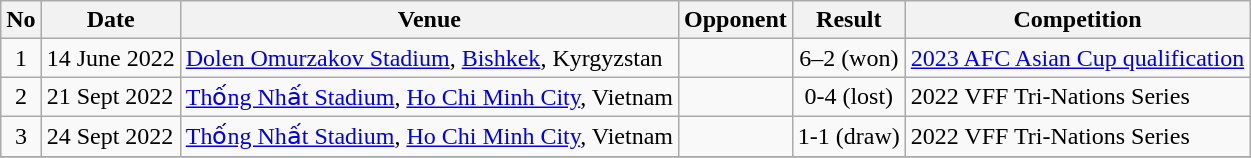<table class="wikitable">
<tr>
<th>No</th>
<th>Date</th>
<th>Venue</th>
<th>Opponent</th>
<th>Result</th>
<th>Competition</th>
</tr>
<tr>
<td align=center>1</td>
<td>14 June 2022</td>
<td><a href='#'>Dolen Omurzakov Stadium</a>, <a href='#'>Bishkek</a>, Kyrgyzstan</td>
<td></td>
<td align=center>6–2  (won)</td>
<td><a href='#'>2023 AFC Asian Cup qualification</a></td>
</tr>
<tr>
<td align=center>2</td>
<td>21 Sept 2022</td>
<td><a href='#'>Thống Nhất Stadium</a>, <a href='#'>Ho Chi Minh City</a>, Vietnam</td>
<td></td>
<td align=center>0-4  (lost)</td>
<td>2022 VFF Tri-Nations Series</td>
</tr>
<tr>
<td align=center>3</td>
<td>24 Sept 2022</td>
<td><a href='#'>Thống Nhất Stadium</a>, <a href='#'>Ho Chi Minh City</a>, Vietnam</td>
<td></td>
<td align=center>1-1  (draw)</td>
<td>2022 VFF Tri-Nations Series</td>
</tr>
<tr>
</tr>
</table>
